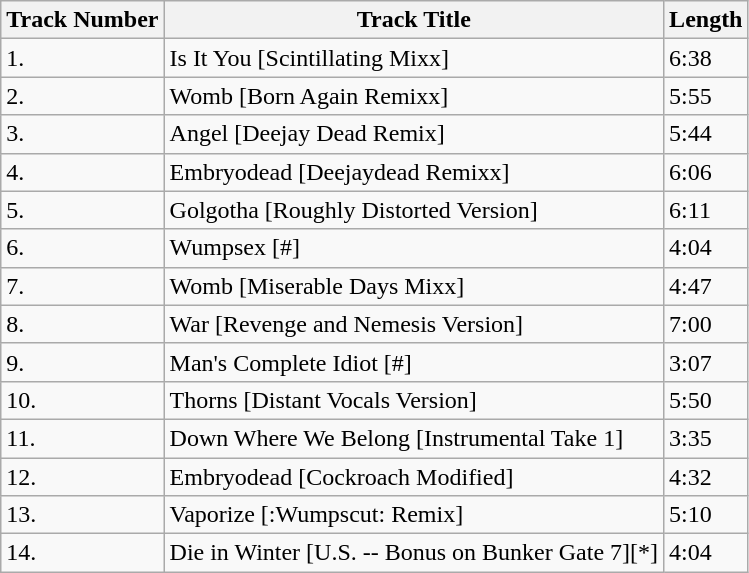<table class="wikitable">
<tr>
<th>Track Number</th>
<th>Track Title</th>
<th>Length</th>
</tr>
<tr>
<td>1.</td>
<td>Is It You [Scintillating Mixx]</td>
<td>6:38</td>
</tr>
<tr>
<td>2.</td>
<td>Womb [Born Again Remixx]</td>
<td>5:55</td>
</tr>
<tr>
<td>3.</td>
<td>Angel [Deejay Dead Remix]</td>
<td>5:44</td>
</tr>
<tr>
<td>4.</td>
<td>Embryodead [Deejaydead Remixx]</td>
<td>6:06</td>
</tr>
<tr>
<td>5.</td>
<td>Golgotha [Roughly Distorted Version]</td>
<td>6:11</td>
</tr>
<tr>
<td>6.</td>
<td>Wumpsex [#]</td>
<td>4:04</td>
</tr>
<tr>
<td>7.</td>
<td>Womb [Miserable Days Mixx]</td>
<td>4:47</td>
</tr>
<tr>
<td>8.</td>
<td>War [Revenge and Nemesis Version]</td>
<td>7:00</td>
</tr>
<tr>
<td>9.</td>
<td>Man's Complete Idiot [#]</td>
<td>3:07</td>
</tr>
<tr>
<td>10.</td>
<td>Thorns [Distant Vocals Version]</td>
<td>5:50</td>
</tr>
<tr>
<td>11.</td>
<td>Down Where We Belong [Instrumental Take 1]</td>
<td>3:35</td>
</tr>
<tr>
<td>12.</td>
<td>Embryodead [Cockroach Modified]</td>
<td>4:32</td>
</tr>
<tr>
<td>13.</td>
<td>Vaporize [:Wumpscut: Remix]</td>
<td>5:10</td>
</tr>
<tr>
<td>14.</td>
<td>Die in Winter [U.S. -- Bonus on Bunker Gate 7][*]</td>
<td>4:04</td>
</tr>
</table>
